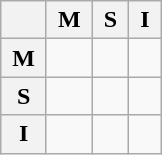<table class=wikitable style=text-align:center>
<tr>
<th></th>
<th> M </th>
<th> S </th>
<th> I </th>
</tr>
<tr>
<th> M </th>
<td></td>
<td></td>
<td></td>
</tr>
<tr>
<th> S </th>
<td></td>
<td></td>
<td></td>
</tr>
<tr>
<th> I </th>
<td></td>
<td></td>
<td></td>
</tr>
</table>
